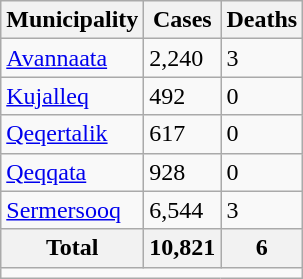<table class="wikitable sortable">
<tr>
<th>Municipality</th>
<th>Cases</th>
<th>Deaths</th>
</tr>
<tr>
<td><a href='#'>Avannaata</a></td>
<td>2,240</td>
<td>3</td>
</tr>
<tr>
<td><a href='#'>Kujalleq</a></td>
<td>492</td>
<td>0</td>
</tr>
<tr>
<td><a href='#'>Qeqertalik</a></td>
<td>617</td>
<td>0</td>
</tr>
<tr>
<td><a href='#'>Qeqqata</a></td>
<td>928</td>
<td>0</td>
</tr>
<tr>
<td><a href='#'>Sermersooq</a></td>
<td>6,544</td>
<td>3</td>
</tr>
<tr>
<th><strong>Total</strong></th>
<th>10,821</th>
<th><strong>6</strong></th>
</tr>
<tr>
<td colspan="3"></td>
</tr>
</table>
